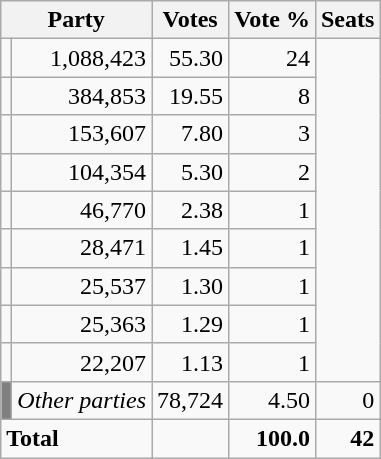<table class="wikitable" style="text-align:right">
<tr>
<th colspan="2">Party</th>
<th>Votes</th>
<th>Vote %</th>
<th>Seats</th>
</tr>
<tr>
<td></td>
<td>1,088,423</td>
<td>55.30</td>
<td>24</td>
</tr>
<tr>
<td></td>
<td>384,853</td>
<td>19.55</td>
<td>8</td>
</tr>
<tr>
<td></td>
<td>153,607</td>
<td>7.80</td>
<td>3</td>
</tr>
<tr>
<td></td>
<td>104,354</td>
<td>5.30</td>
<td>2</td>
</tr>
<tr>
<td></td>
<td>46,770</td>
<td>2.38</td>
<td>1</td>
</tr>
<tr>
<td></td>
<td>28,471</td>
<td>1.45</td>
<td>1</td>
</tr>
<tr>
<td></td>
<td>25,537</td>
<td>1.30</td>
<td>1</td>
</tr>
<tr>
<td></td>
<td>25,363</td>
<td>1.29</td>
<td>1</td>
</tr>
<tr>
<td></td>
<td>22,207</td>
<td>1.13</td>
<td>1</td>
</tr>
<tr>
<td style="background-color:grey"></td>
<td style="text-align:left"><em>Other parties</em></td>
<td>78,724</td>
<td>4.50</td>
<td>0</td>
</tr>
<tr>
<td colspan="2" style="text-align:left"><strong>Total</strong></td>
<td></td>
<td><strong>100.0</strong></td>
<td><strong>42</strong></td>
</tr>
</table>
